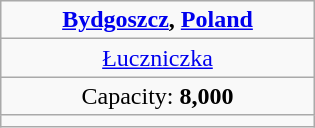<table class=wikitable style=text-align:center width=210>
<tr>
<td><strong> <a href='#'>Bydgoszcz</a>, <a href='#'>Poland</a></strong></td>
</tr>
<tr>
<td><a href='#'>Łuczniczka</a></td>
</tr>
<tr>
<td>Capacity: <strong>8,000</strong></td>
</tr>
<tr>
<td></td>
</tr>
</table>
